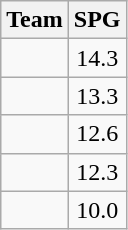<table class=wikitable>
<tr>
<th>Team</th>
<th>SPG</th>
</tr>
<tr>
<td></td>
<td align=center>14.3</td>
</tr>
<tr>
<td></td>
<td align=center>13.3</td>
</tr>
<tr>
<td></td>
<td align=center>12.6</td>
</tr>
<tr>
<td></td>
<td align=center>12.3</td>
</tr>
<tr>
<td></td>
<td align=center>10.0</td>
</tr>
</table>
